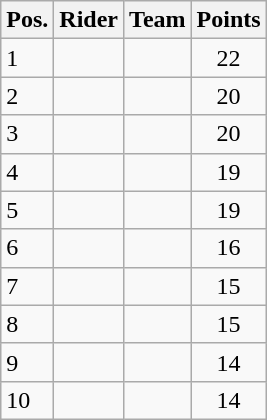<table class="wikitable sortable">
<tr>
<th>Pos.</th>
<th>Rider</th>
<th>Team</th>
<th>Points</th>
</tr>
<tr>
<td>1</td>
<td></td>
<td></td>
<td align=center>22</td>
</tr>
<tr>
<td>2</td>
<td></td>
<td></td>
<td align=center>20</td>
</tr>
<tr>
<td>3</td>
<td></td>
<td></td>
<td align=center>20</td>
</tr>
<tr>
<td>4</td>
<td></td>
<td></td>
<td align=center>19</td>
</tr>
<tr>
<td>5</td>
<td></td>
<td></td>
<td align=center>19</td>
</tr>
<tr>
<td>6</td>
<td></td>
<td></td>
<td align=center>16</td>
</tr>
<tr>
<td>7</td>
<td></td>
<td></td>
<td align=center>15</td>
</tr>
<tr>
<td>8</td>
<td></td>
<td></td>
<td align=center>15</td>
</tr>
<tr>
<td>9</td>
<td></td>
<td></td>
<td align=center>14</td>
</tr>
<tr>
<td>10</td>
<td></td>
<td></td>
<td align=center>14</td>
</tr>
</table>
